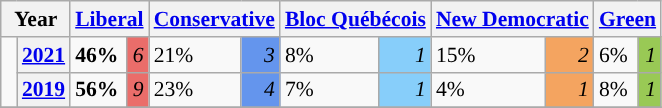<table class="wikitable" style="width:400; font-size:90%; margin-left:1em;">
<tr>
<th colspan="2" scope="col">Year</th>
<th colspan="2" scope="col"><a href='#'>Liberal</a></th>
<th colspan="2" scope="col"><a href='#'>Conservative</a></th>
<th colspan="2" scope="col"><a href='#'>Bloc Québécois</a></th>
<th colspan="2" scope="col"><a href='#'>New Democratic</a></th>
<th colspan="2" scope="col"><a href='#'>Green</a></th>
</tr>
<tr>
<td rowspan="2" style="width: 0.25em; background-color: "></td>
<th><a href='#'>2021</a></th>
<td><strong>46%</strong></td>
<td style="text-align:right; background:#EA6D6A;"><em>6</em></td>
<td>21%</td>
<td style="text-align:right; background:#6495ED;"><em>3</em></td>
<td>8%</td>
<td style="text-align:right; background:#87CEFA;"><em>1</em></td>
<td>15%</td>
<td style="text-align:right; background:#F4A460;"><em>2</em></td>
<td>6%</td>
<td style="text-align:right; background:#99C955;"><em>1</em></td>
</tr>
<tr>
<th><a href='#'>2019</a></th>
<td><strong>56%</strong></td>
<td style="text-align:right; background:#EA6D6A;"><em>9</em></td>
<td>23%</td>
<td style="text-align:right; background:#6495ED;"><em>4</em></td>
<td>7%</td>
<td style="text-align:right; background:#87CEFA;"><em>1</em></td>
<td>4%</td>
<td style="text-align:right; background:#F4A460;"><em>1</em></td>
<td>8%</td>
<td style="text-align:right; background:#99C955;"><em>1</em></td>
</tr>
<tr>
</tr>
</table>
